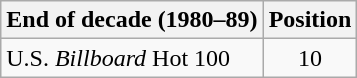<table class="wikitable">
<tr>
<th>End of decade (1980–89)</th>
<th>Position</th>
</tr>
<tr>
<td>U.S. <em>Billboard</em> Hot 100</td>
<td style="text-align:center;">10</td>
</tr>
</table>
